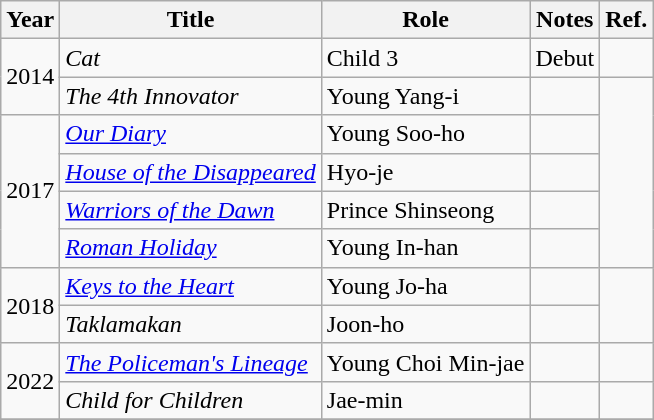<table class="wikitable sortable">
<tr>
<th>Year</th>
<th>Title</th>
<th>Role</th>
<th class="unsortable">Notes</th>
<th class="unsortable">Ref.</th>
</tr>
<tr>
<td rowspan="2">2014</td>
<td><em>Cat</em></td>
<td>Child 3</td>
<td>Debut</td>
<td></td>
</tr>
<tr>
<td><em>The 4th Innovator</em></td>
<td>Young Yang-i</td>
<td></td>
<td rowspan=5></td>
</tr>
<tr>
<td rowspan="4">2017</td>
<td><em><a href='#'>Our Diary</a></em></td>
<td>Young Soo-ho</td>
<td></td>
</tr>
<tr>
<td><em><a href='#'>House of the Disappeared</a></em></td>
<td>Hyo-je</td>
<td></td>
</tr>
<tr>
<td><em><a href='#'>Warriors of the Dawn</a></em></td>
<td>Prince Shinseong</td>
<td></td>
</tr>
<tr>
<td><em><a href='#'>Roman Holiday</a></em></td>
<td>Young In-han</td>
<td></td>
</tr>
<tr>
<td rowspan="2">2018</td>
<td><em><a href='#'>Keys to the Heart</a></em></td>
<td>Young Jo-ha</td>
<td></td>
<td rowspan=2></td>
</tr>
<tr>
<td><em>Taklamakan</em></td>
<td>Joon-ho</td>
<td></td>
</tr>
<tr>
<td rowspan=2>2022</td>
<td><em><a href='#'>The Policeman's Lineage</a></em></td>
<td>Young Choi Min-jae</td>
<td></td>
<td></td>
</tr>
<tr>
<td><em>Child for Children</em></td>
<td>Jae-min</td>
<td></td>
<td></td>
</tr>
<tr>
</tr>
</table>
